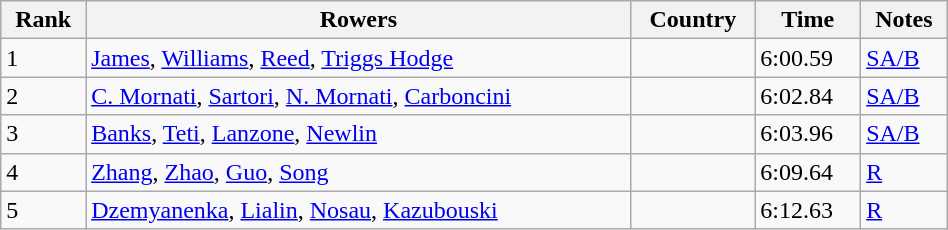<table class="wikitable sortable" width=50%>
<tr>
<th>Rank</th>
<th>Rowers</th>
<th>Country</th>
<th>Time</th>
<th>Notes</th>
</tr>
<tr>
<td>1</td>
<td><a href='#'>James</a>, <a href='#'>Williams</a>, <a href='#'>Reed</a>, <a href='#'>Triggs Hodge</a></td>
<td></td>
<td>6:00.59</td>
<td><a href='#'>SA/B</a></td>
</tr>
<tr>
<td>2</td>
<td><a href='#'>C. Mornati</a>, <a href='#'>Sartori</a>, <a href='#'>N. Mornati</a>, <a href='#'>Carboncini</a></td>
<td></td>
<td>6:02.84</td>
<td><a href='#'>SA/B</a></td>
</tr>
<tr>
<td>3</td>
<td><a href='#'>Banks</a>, <a href='#'>Teti</a>, <a href='#'>Lanzone</a>, <a href='#'>Newlin</a></td>
<td></td>
<td>6:03.96</td>
<td><a href='#'>SA/B</a></td>
</tr>
<tr>
<td>4</td>
<td><a href='#'>Zhang</a>, <a href='#'>Zhao</a>, <a href='#'>Guo</a>, <a href='#'>Song</a></td>
<td></td>
<td>6:09.64</td>
<td><a href='#'>R</a></td>
</tr>
<tr>
<td>5</td>
<td><a href='#'>Dzemyanenka</a>, <a href='#'>Lialin</a>, <a href='#'>Nosau</a>, <a href='#'>Kazubouski</a></td>
<td></td>
<td>6:12.63</td>
<td><a href='#'>R</a></td>
</tr>
</table>
